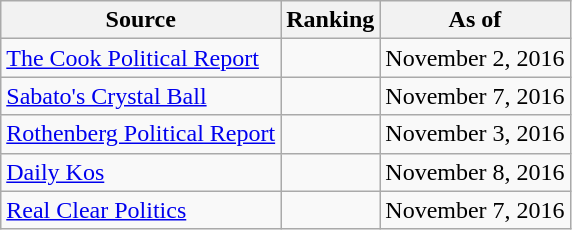<table class="wikitable" style="text-align:center">
<tr>
<th>Source</th>
<th>Ranking</th>
<th>As of</th>
</tr>
<tr>
<td align=left><a href='#'>The Cook Political Report</a></td>
<td></td>
<td>November 2, 2016</td>
</tr>
<tr>
<td align=left><a href='#'>Sabato's Crystal Ball</a></td>
<td></td>
<td>November 7, 2016</td>
</tr>
<tr>
<td align=left><a href='#'>Rothenberg Political Report</a></td>
<td></td>
<td>November 3, 2016</td>
</tr>
<tr>
<td align=left><a href='#'>Daily Kos</a></td>
<td></td>
<td>November 8, 2016</td>
</tr>
<tr>
<td align=left><a href='#'>Real Clear Politics</a></td>
<td></td>
<td>November 7, 2016</td>
</tr>
</table>
